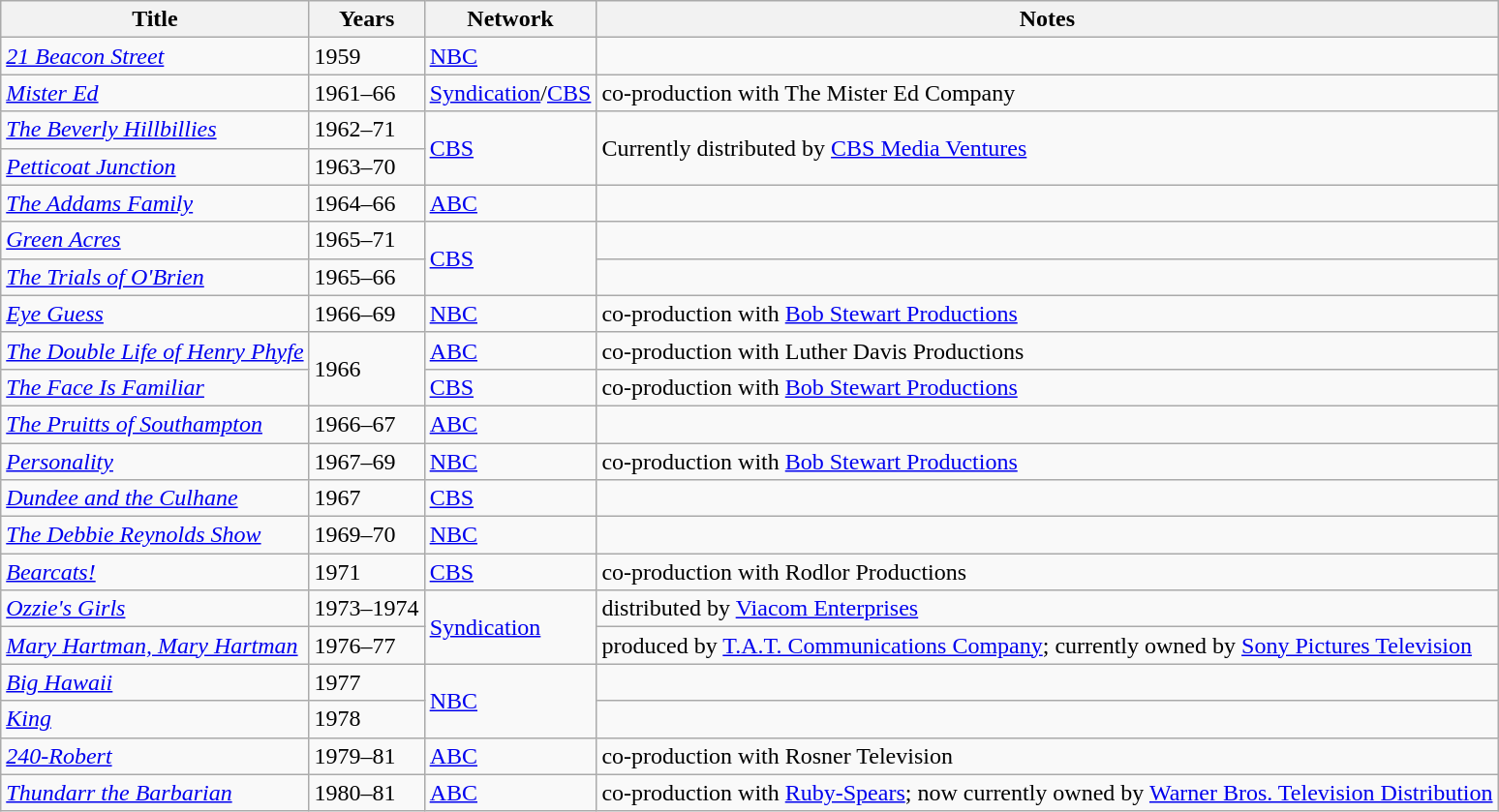<table class="wikitable sortable">
<tr>
<th>Title</th>
<th>Years</th>
<th>Network</th>
<th>Notes</th>
</tr>
<tr>
<td><em><a href='#'>21 Beacon Street</a></em></td>
<td>1959</td>
<td><a href='#'>NBC</a></td>
<td></td>
</tr>
<tr>
<td><em><a href='#'>Mister Ed</a></em></td>
<td>1961–66</td>
<td><a href='#'>Syndication</a>/<a href='#'>CBS</a></td>
<td>co-production with The Mister Ed Company</td>
</tr>
<tr>
<td><em><a href='#'>The Beverly Hillbillies</a></em></td>
<td>1962–71</td>
<td rowspan="2"><a href='#'>CBS</a></td>
<td rowspan="2">Currently distributed by <a href='#'>CBS Media Ventures</a></td>
</tr>
<tr>
<td><em><a href='#'>Petticoat Junction</a></em></td>
<td>1963–70</td>
</tr>
<tr>
<td><em><a href='#'>The Addams Family</a></em></td>
<td>1964–66</td>
<td><a href='#'>ABC</a></td>
<td></td>
</tr>
<tr>
<td><em><a href='#'>Green Acres</a></em></td>
<td>1965–71</td>
<td rowspan="2"><a href='#'>CBS</a></td>
<td></td>
</tr>
<tr>
<td><em><a href='#'>The Trials of O'Brien</a></em></td>
<td>1965–66</td>
<td></td>
</tr>
<tr>
<td><em><a href='#'>Eye Guess</a></em></td>
<td>1966–69</td>
<td><a href='#'>NBC</a></td>
<td>co-production with <a href='#'>Bob Stewart Productions</a></td>
</tr>
<tr>
<td><em><a href='#'>The Double Life of Henry Phyfe</a></em></td>
<td rowspan="2">1966</td>
<td><a href='#'>ABC</a></td>
<td>co-production with Luther Davis Productions</td>
</tr>
<tr>
<td><em><a href='#'>The Face Is Familiar</a></em></td>
<td><a href='#'>CBS</a></td>
<td>co-production with <a href='#'>Bob Stewart Productions</a></td>
</tr>
<tr>
<td><em><a href='#'>The Pruitts of Southampton</a></em></td>
<td>1966–67</td>
<td><a href='#'>ABC</a></td>
<td></td>
</tr>
<tr>
<td><em><a href='#'>Personality</a></em></td>
<td>1967–69</td>
<td><a href='#'>NBC</a></td>
<td>co-production with <a href='#'>Bob Stewart Productions</a></td>
</tr>
<tr>
<td><em><a href='#'>Dundee and the Culhane</a></em></td>
<td>1967</td>
<td><a href='#'>CBS</a></td>
<td></td>
</tr>
<tr>
<td><em><a href='#'>The Debbie Reynolds Show</a></em></td>
<td>1969–70</td>
<td><a href='#'>NBC</a></td>
<td></td>
</tr>
<tr>
<td><em><a href='#'>Bearcats!</a></em></td>
<td>1971</td>
<td><a href='#'>CBS</a></td>
<td>co-production with Rodlor Productions</td>
</tr>
<tr>
<td><em><a href='#'>Ozzie's Girls</a></em></td>
<td>1973–1974</td>
<td rowspan="2"><a href='#'>Syndication</a></td>
<td>distributed by <a href='#'>Viacom Enterprises</a></td>
</tr>
<tr>
<td><em><a href='#'>Mary Hartman, Mary Hartman</a></em></td>
<td>1976–77</td>
<td>produced by <a href='#'>T.A.T. Communications Company</a>; currently owned by <a href='#'>Sony Pictures Television</a></td>
</tr>
<tr>
<td><em><a href='#'>Big Hawaii</a></em></td>
<td>1977</td>
<td rowspan="2"><a href='#'>NBC</a></td>
<td></td>
</tr>
<tr>
<td><em><a href='#'>King</a></em></td>
<td>1978</td>
<td></td>
</tr>
<tr>
<td><em><a href='#'>240-Robert</a></em></td>
<td>1979–81</td>
<td><a href='#'>ABC</a></td>
<td>co-production with Rosner Television</td>
</tr>
<tr>
<td><em><a href='#'>Thundarr the Barbarian</a></em></td>
<td>1980–81</td>
<td><a href='#'>ABC</a></td>
<td>co-production with <a href='#'>Ruby-Spears</a>; now currently owned by <a href='#'>Warner Bros. Television Distribution</a></td>
</tr>
</table>
